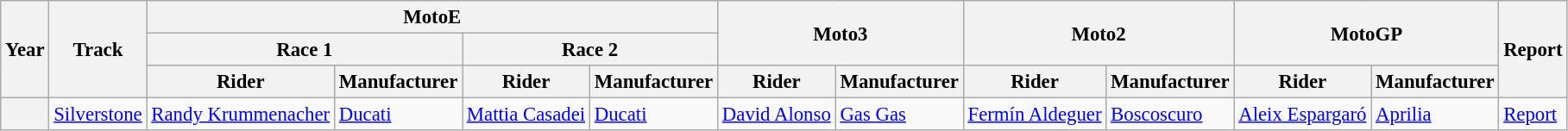<table class="wikitable" style="font-size: 95%;">
<tr>
<th rowspan=3>Year</th>
<th rowspan=3>Track</th>
<th colspan=4>MotoE</th>
<th colspan=2 rowspan=2>Moto3</th>
<th colspan=2 rowspan=2>Moto2</th>
<th colspan=2 rowspan=2>MotoGP</th>
<th rowspan=3>Report</th>
</tr>
<tr>
<th colspan=2>Race 1</th>
<th colspan=2>Race 2</th>
</tr>
<tr>
<th>Rider</th>
<th>Manufacturer</th>
<th>Rider</th>
<th>Manufacturer</th>
<th>Rider</th>
<th>Manufacturer</th>
<th>Rider</th>
<th>Manufacturer</th>
<th>Rider</th>
<th>Manufacturer</th>
</tr>
<tr>
<th></th>
<td><a href='#'>Silverstone</a></td>
<td> <a href='#'>Randy Krummenacher</a></td>
<td><a href='#'>Ducati</a></td>
<td> <a href='#'>Mattia Casadei</a></td>
<td><a href='#'>Ducati</a></td>
<td> <a href='#'>David Alonso</a></td>
<td><a href='#'>Gas Gas</a></td>
<td> <a href='#'>Fermín Aldeguer</a></td>
<td><a href='#'>Boscoscuro</a></td>
<td> <a href='#'>Aleix Espargaró</a></td>
<td><a href='#'>Aprilia</a></td>
<td><a href='#'>Report</a></td>
</tr>
</table>
